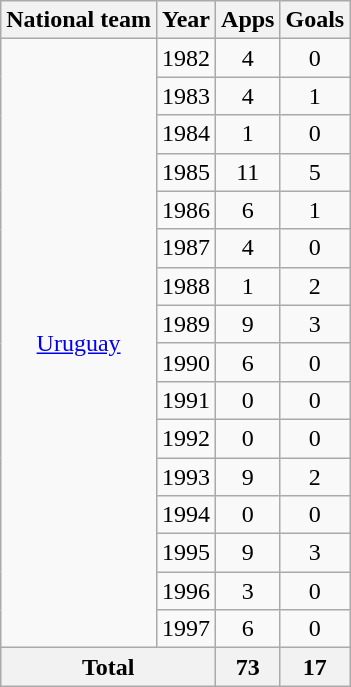<table class="wikitable" style="text-align:center">
<tr>
<th>National team</th>
<th>Year</th>
<th>Apps</th>
<th>Goals</th>
</tr>
<tr>
<td rowspan="16"><a href='#'>Uruguay</a></td>
<td>1982</td>
<td>4</td>
<td>0</td>
</tr>
<tr>
<td>1983</td>
<td>4</td>
<td>1</td>
</tr>
<tr>
<td>1984</td>
<td>1</td>
<td>0</td>
</tr>
<tr>
<td>1985</td>
<td>11</td>
<td>5</td>
</tr>
<tr>
<td>1986</td>
<td>6</td>
<td>1</td>
</tr>
<tr>
<td>1987</td>
<td>4</td>
<td>0</td>
</tr>
<tr>
<td>1988</td>
<td>1</td>
<td>2</td>
</tr>
<tr>
<td>1989</td>
<td>9</td>
<td>3</td>
</tr>
<tr>
<td>1990</td>
<td>6</td>
<td>0</td>
</tr>
<tr>
<td>1991</td>
<td>0</td>
<td>0</td>
</tr>
<tr>
<td>1992</td>
<td>0</td>
<td>0</td>
</tr>
<tr>
<td>1993</td>
<td>9</td>
<td>2</td>
</tr>
<tr>
<td>1994</td>
<td>0</td>
<td>0</td>
</tr>
<tr>
<td>1995</td>
<td>9</td>
<td>3</td>
</tr>
<tr>
<td>1996</td>
<td>3</td>
<td>0</td>
</tr>
<tr>
<td>1997</td>
<td>6</td>
<td>0</td>
</tr>
<tr>
<th colspan="2">Total</th>
<th>73</th>
<th>17</th>
</tr>
</table>
